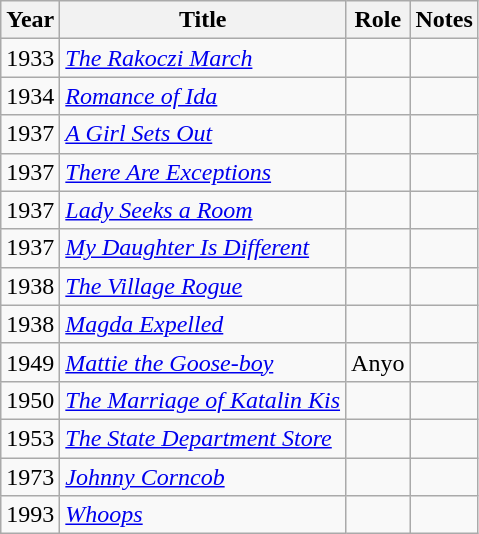<table class="wikitable sortable">
<tr>
<th>Year</th>
<th>Title</th>
<th>Role</th>
<th class="unsortable">Notes</th>
</tr>
<tr>
<td>1933</td>
<td><em><a href='#'>The Rakoczi March</a></em></td>
<td></td>
<td></td>
</tr>
<tr>
<td>1934</td>
<td><em><a href='#'>Romance of Ida</a></em></td>
<td></td>
<td></td>
</tr>
<tr>
<td>1937</td>
<td><em><a href='#'>A Girl Sets Out</a></em></td>
<td></td>
<td></td>
</tr>
<tr>
<td>1937</td>
<td><em><a href='#'>There Are Exceptions</a></em></td>
<td></td>
<td></td>
</tr>
<tr>
<td>1937</td>
<td><em><a href='#'>Lady Seeks a Room</a></em></td>
<td></td>
<td></td>
</tr>
<tr>
<td>1937</td>
<td><em><a href='#'>My Daughter Is Different</a></em></td>
<td></td>
<td></td>
</tr>
<tr>
<td>1938</td>
<td><em><a href='#'>The Village Rogue</a></em></td>
<td></td>
<td></td>
</tr>
<tr>
<td>1938</td>
<td><em><a href='#'>Magda Expelled</a></em></td>
<td></td>
<td></td>
</tr>
<tr>
<td>1949</td>
<td><em><a href='#'>Mattie the Goose-boy</a></em></td>
<td>Anyo</td>
<td></td>
</tr>
<tr>
<td>1950</td>
<td><em><a href='#'>The Marriage of Katalin Kis</a></em></td>
<td></td>
<td></td>
</tr>
<tr>
<td>1953</td>
<td><em><a href='#'>The State Department Store</a></em></td>
<td></td>
<td></td>
</tr>
<tr>
<td>1973</td>
<td><em><a href='#'>Johnny Corncob</a></em></td>
<td></td>
<td></td>
</tr>
<tr>
<td>1993</td>
<td><em><a href='#'>Whoops</a></em></td>
<td></td>
<td></td>
</tr>
</table>
